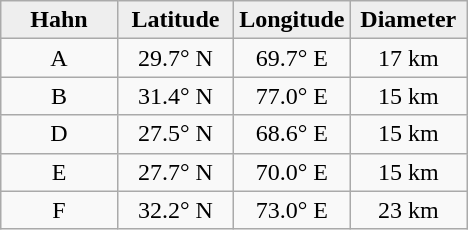<table class="wikitable">
<tr>
<th width="25%" style="background:#eeeeee;">Hahn</th>
<th width="25%" style="background:#eeeeee;">Latitude</th>
<th width="25%" style="background:#eeeeee;">Longitude</th>
<th width="25%" style="background:#eeeeee;">Diameter</th>
</tr>
<tr>
<td align="center">A</td>
<td align="center">29.7° N</td>
<td align="center">69.7° E</td>
<td align="center">17 km</td>
</tr>
<tr>
<td align="center">B</td>
<td align="center">31.4° N</td>
<td align="center">77.0° E</td>
<td align="center">15 km</td>
</tr>
<tr>
<td align="center">D</td>
<td align="center">27.5° N</td>
<td align="center">68.6° E</td>
<td align="center">15 km</td>
</tr>
<tr>
<td align="center">E</td>
<td align="center">27.7° N</td>
<td align="center">70.0° E</td>
<td align="center">15 km</td>
</tr>
<tr>
<td align="center">F</td>
<td align="center">32.2° N</td>
<td align="center">73.0° E</td>
<td align="center">23 km</td>
</tr>
</table>
